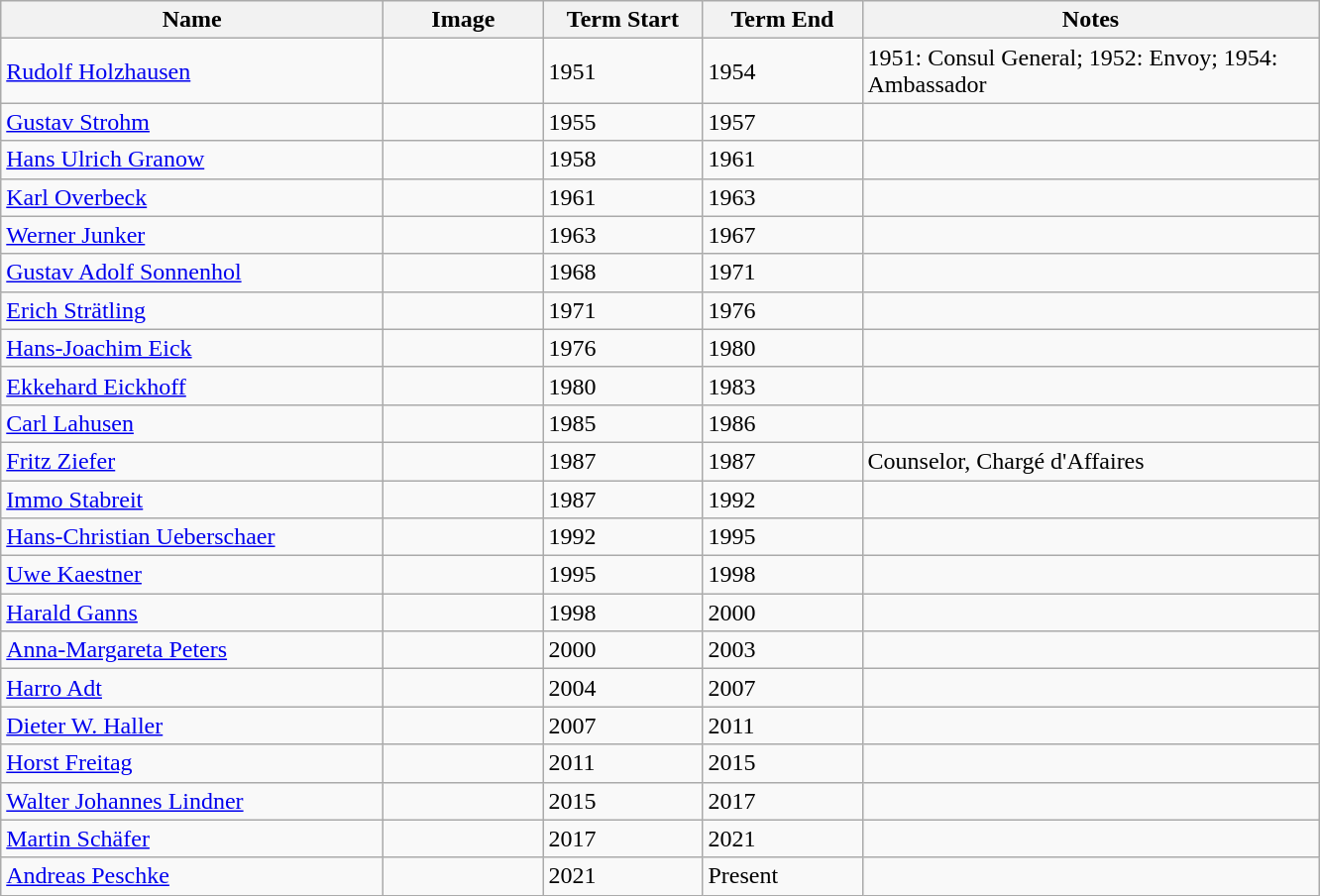<table class="wikitable">
<tr>
<th width="250">Name</th>
<th width="100">Image</th>
<th width="100">Term Start</th>
<th width="100">Term End</th>
<th width="300">Notes</th>
</tr>
<tr>
<td><a href='#'>Rudolf Holzhausen</a></td>
<td></td>
<td>1951</td>
<td>1954</td>
<td>1951: Consul General; 1952: Envoy; 1954: Ambassador</td>
</tr>
<tr>
<td><a href='#'>Gustav Strohm</a></td>
<td></td>
<td>1955</td>
<td>1957</td>
<td></td>
</tr>
<tr>
<td><a href='#'>Hans Ulrich Granow</a></td>
<td></td>
<td>1958</td>
<td>1961</td>
<td></td>
</tr>
<tr>
<td><a href='#'>Karl Overbeck</a></td>
<td></td>
<td>1961</td>
<td>1963</td>
<td></td>
</tr>
<tr>
<td><a href='#'>Werner Junker</a></td>
<td></td>
<td>1963</td>
<td>1967</td>
<td></td>
</tr>
<tr>
<td><a href='#'>Gustav Adolf Sonnenhol</a></td>
<td></td>
<td>1968</td>
<td>1971</td>
<td></td>
</tr>
<tr>
<td><a href='#'>Erich Strätling</a></td>
<td></td>
<td>1971</td>
<td>1976</td>
<td></td>
</tr>
<tr>
<td><a href='#'>Hans-Joachim Eick</a></td>
<td></td>
<td>1976</td>
<td>1980</td>
<td></td>
</tr>
<tr>
<td><a href='#'>Ekkehard Eickhoff</a></td>
<td></td>
<td>1980</td>
<td>1983</td>
<td></td>
</tr>
<tr>
<td><a href='#'>Carl Lahusen</a></td>
<td></td>
<td>1985</td>
<td>1986</td>
</tr>
<tr>
<td><a href='#'>Fritz Ziefer</a></td>
<td></td>
<td>1987</td>
<td>1987</td>
<td>Counselor, Chargé d'Affaires</td>
</tr>
<tr>
<td><a href='#'>Immo Stabreit</a></td>
<td></td>
<td>1987</td>
<td>1992</td>
<td></td>
</tr>
<tr>
<td><a href='#'>Hans-Christian Ueberschaer</a></td>
<td></td>
<td>1992</td>
<td>1995</td>
<td></td>
</tr>
<tr>
<td><a href='#'>Uwe Kaestner</a></td>
<td></td>
<td>1995</td>
<td>1998</td>
<td></td>
</tr>
<tr>
<td><a href='#'>Harald Ganns</a></td>
<td></td>
<td>1998</td>
<td>2000</td>
<td></td>
</tr>
<tr>
<td><a href='#'>Anna-Margareta Peters</a></td>
<td></td>
<td>2000</td>
<td>2003</td>
<td></td>
</tr>
<tr>
<td><a href='#'>Harro Adt</a></td>
<td></td>
<td>2004</td>
<td>2007</td>
<td></td>
</tr>
<tr>
<td><a href='#'>Dieter W. Haller</a></td>
<td></td>
<td>2007</td>
<td>2011</td>
<td></td>
</tr>
<tr>
<td><a href='#'>Horst Freitag</a></td>
<td></td>
<td>2011</td>
<td>2015</td>
<td></td>
</tr>
<tr>
<td><a href='#'>Walter Johannes Lindner</a></td>
<td></td>
<td>2015</td>
<td>2017</td>
<td></td>
</tr>
<tr>
<td><a href='#'>Martin Schäfer</a></td>
<td></td>
<td>2017</td>
<td>2021</td>
<td></td>
</tr>
<tr>
<td><a href='#'>Andreas Peschke</a></td>
<td></td>
<td>2021</td>
<td>Present</td>
<td></td>
</tr>
</table>
